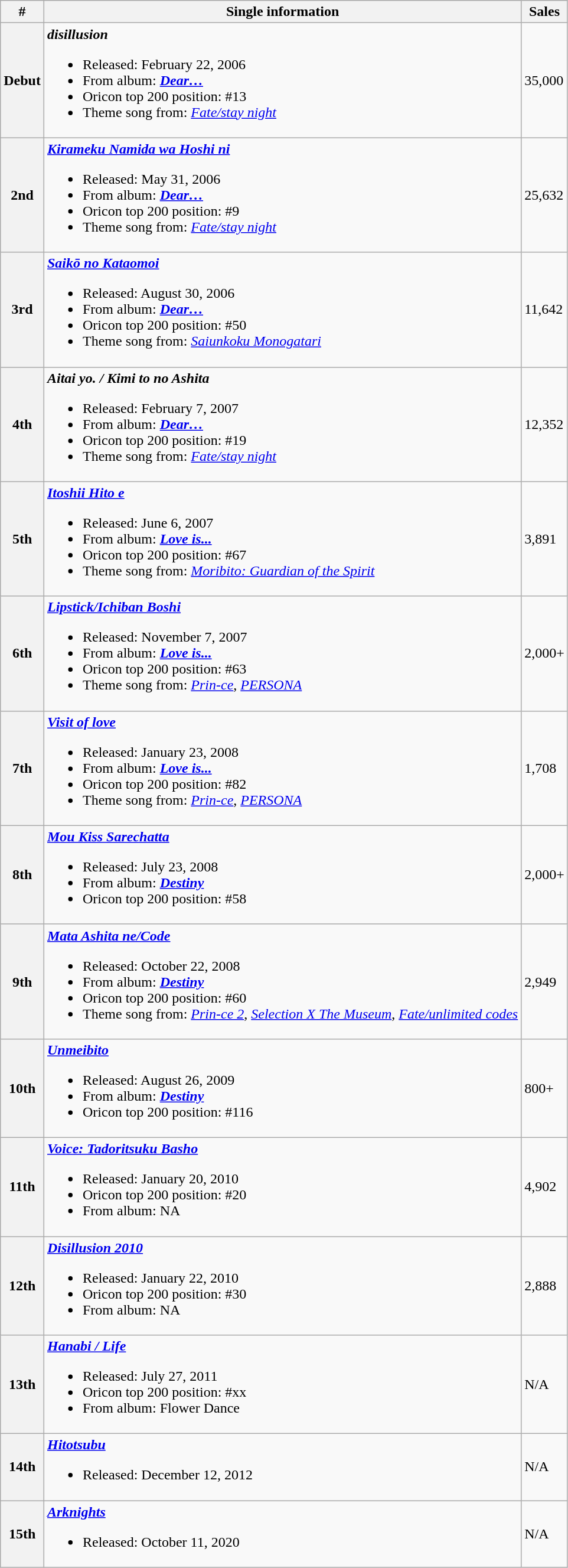<table class="wikitable">
<tr>
<th align="left">#</th>
<th align="left">Single information</th>
<th align="left">Sales</th>
</tr>
<tr>
<th align="left">Debut</th>
<td align="left"><strong><em>disillusion</em></strong><br><ul><li>Released: February 22, 2006</li><li>From album: <strong><em><a href='#'>Dear…</a></em></strong></li><li>Oricon top 200 position: #13</li><li>Theme song from: <em><a href='#'>Fate/stay night</a></em></li></ul></td>
<td align="left">35,000</td>
</tr>
<tr>
<th align="left">2nd</th>
<td align="left"><strong><em><a href='#'>Kirameku Namida wa Hoshi ni</a></em></strong><br><ul><li>Released: May 31, 2006</li><li>From album: <strong><em><a href='#'>Dear…</a></em></strong></li><li>Oricon top 200 position: #9</li><li>Theme song from: <em><a href='#'>Fate/stay night</a></em></li></ul></td>
<td align="left">25,632</td>
</tr>
<tr>
<th align="left">3rd</th>
<td align="left"><strong><em><a href='#'>Saikō no Kataomoi</a></em></strong><br><ul><li>Released: August 30, 2006</li><li>From album: <strong><em><a href='#'>Dear…</a></em></strong></li><li>Oricon top 200 position: #50</li><li>Theme song from: <em><a href='#'>Saiunkoku Monogatari</a></em></li></ul></td>
<td align="left">11,642</td>
</tr>
<tr>
<th align="left">4th</th>
<td align="left"><strong><em>Aitai yo. / Kimi to no Ashita</em></strong><br><ul><li>Released: February 7, 2007</li><li>From album: <strong><em><a href='#'>Dear…</a></em></strong></li><li>Oricon top 200 position: #19</li><li>Theme song from: <em><a href='#'>Fate/stay night</a></em></li></ul></td>
<td align="left">12,352</td>
</tr>
<tr>
<th align="left">5th</th>
<td align="left"><strong><em><a href='#'>Itoshii Hito e</a></em></strong><br><ul><li>Released: June 6, 2007</li><li>From album: <strong><em><a href='#'>Love is...</a></em></strong></li><li>Oricon top 200 position: #67</li><li>Theme song from: <em><a href='#'>Moribito: Guardian of the Spirit</a></em></li></ul></td>
<td align="left">3,891</td>
</tr>
<tr>
<th align="left">6th</th>
<td align="left"><strong><em><a href='#'>Lipstick/Ichiban Boshi</a></em></strong><br><ul><li>Released: November 7, 2007</li><li>From album: <strong><em><a href='#'>Love is...</a></em></strong></li><li>Oricon top 200 position: #63</li><li>Theme song from: <em><a href='#'>Prin-ce</a></em>, <em><a href='#'>PERSONA</a></em></li></ul></td>
<td align="left">2,000+</td>
</tr>
<tr>
<th align="left">7th</th>
<td align="left"><strong><em><a href='#'>Visit of love</a></em></strong><br><ul><li>Released: January 23, 2008</li><li>From album: <strong><em><a href='#'>Love is...</a></em></strong></li><li>Oricon top 200 position: #82</li><li>Theme song from: <em><a href='#'>Prin-ce</a></em>, <em><a href='#'>PERSONA</a></em></li></ul></td>
<td align="left">1,708</td>
</tr>
<tr>
<th align="left">8th</th>
<td align="left"><strong><em><a href='#'>Mou Kiss Sarechatta</a></em></strong><br><ul><li>Released: July 23, 2008</li><li>From album: <strong><em><a href='#'>Destiny</a></em></strong></li><li>Oricon top 200 position: #58</li></ul></td>
<td align="left">2,000+</td>
</tr>
<tr>
<th align="left">9th</th>
<td align="left"><strong><em><a href='#'>Mata Ashita ne/Code</a></em></strong><br><ul><li>Released: October 22, 2008</li><li>From album: <strong><em><a href='#'>Destiny</a></em></strong></li><li>Oricon top 200 position: #60</li><li>Theme song from: <em><a href='#'>Prin-ce 2</a></em>, <em><a href='#'>Selection X The Museum</a></em>, <em><a href='#'>Fate/unlimited codes</a></em></li></ul></td>
<td align="left">2,949</td>
</tr>
<tr>
<th align="left">10th</th>
<td align="left"><strong><em><a href='#'>Unmeibito</a></em></strong><br><ul><li>Released: August 26, 2009</li><li>From album: <strong><em><a href='#'>Destiny</a></em></strong></li><li>Oricon top 200 position: #116</li></ul></td>
<td align="left">800+</td>
</tr>
<tr>
<th align="left">11th</th>
<td align="left"><strong><em><a href='#'>Voice: Tadoritsuku Basho</a></em></strong><br><ul><li>Released: January 20, 2010</li><li>Oricon top 200 position: #20</li><li>From album: NA</li></ul></td>
<td align="left">4,902</td>
</tr>
<tr>
<th align="left">12th</th>
<td align="left"><strong><em><a href='#'>Disillusion 2010</a></em></strong><br><ul><li>Released: January 22, 2010</li><li>Oricon top 200 position: #30</li><li>From album: NA</li></ul></td>
<td align="left">2,888</td>
</tr>
<tr>
<th align="left">13th</th>
<td align="left"><strong><em><a href='#'>Hanabi / Life</a></em></strong><br><ul><li>Released: July 27, 2011</li><li>Oricon top 200 position: #xx</li><li>From album: Flower Dance</li></ul></td>
<td align="left">N/A</td>
</tr>
<tr>
<th align="left">14th</th>
<td align="left"><strong><em><a href='#'>Hitotsubu</a></em></strong><br><ul><li>Released: December 12, 2012</li></ul></td>
<td align="left">N/A</td>
</tr>
<tr>
<th align="left">15th</th>
<td align="left"><strong><em><a href='#'>Arknights</a></em></strong><br><ul><li>Released: October 11, 2020</li></ul></td>
<td align="left">N/A</td>
</tr>
</table>
